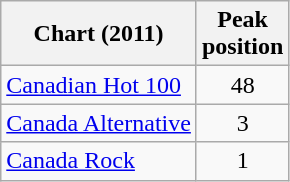<table class="wikitable">
<tr>
<th>Chart (2011)</th>
<th>Peak<br>position</th>
</tr>
<tr>
<td><a href='#'>Canadian Hot 100</a></td>
<td align="center">48</td>
</tr>
<tr>
<td><a href='#'>Canada Alternative</a></td>
<td align="center">3</td>
</tr>
<tr>
<td><a href='#'>Canada Rock</a></td>
<td align="center">1</td>
</tr>
</table>
